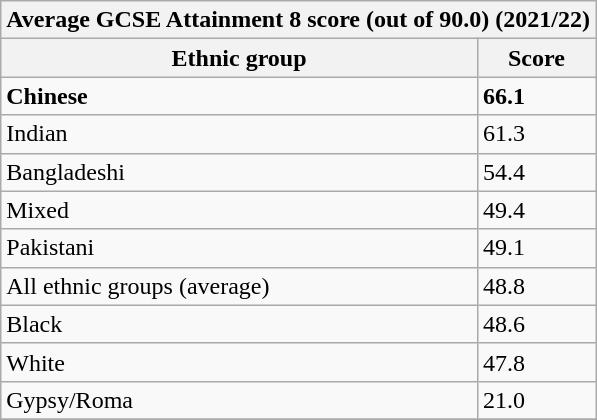<table class="wikitable sortable">
<tr>
<th colspan="3">Average GCSE Attainment 8 score (out of 90.0) (2021/22)</th>
</tr>
<tr>
<th>Ethnic group</th>
<th>Score</th>
</tr>
<tr>
<td><strong>Chinese</strong></td>
<td><strong>66.1</strong></td>
</tr>
<tr>
<td>Indian</td>
<td>61.3</td>
</tr>
<tr>
<td>Bangladeshi</td>
<td>54.4</td>
</tr>
<tr>
<td>Mixed</td>
<td>49.4</td>
</tr>
<tr>
<td>Pakistani</td>
<td>49.1</td>
</tr>
<tr>
<td>All ethnic groups (average)</td>
<td>48.8</td>
</tr>
<tr>
<td>Black</td>
<td>48.6</td>
</tr>
<tr>
<td>White</td>
<td>47.8</td>
</tr>
<tr>
<td>Gypsy/Roma</td>
<td>21.0</td>
</tr>
<tr>
</tr>
</table>
